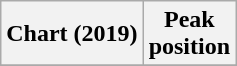<table class="wikitable plainrowheaders" style="text-align:center">
<tr>
<th scope="col">Chart (2019)</th>
<th scope="col">Peak<br>position</th>
</tr>
<tr>
</tr>
</table>
